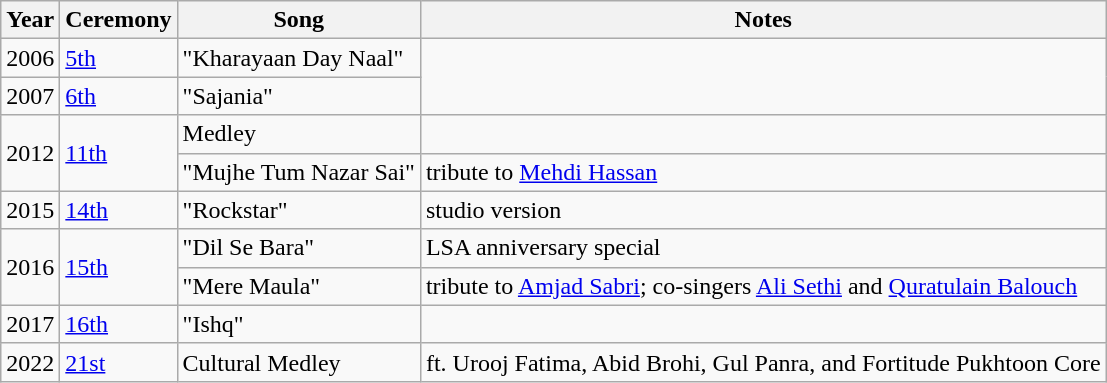<table class="wikitable">
<tr>
<th>Year</th>
<th>Ceremony</th>
<th>Song</th>
<th>Notes</th>
</tr>
<tr>
<td>2006</td>
<td><a href='#'>5th</a></td>
<td>"Kharayaan Day Naal"</td>
<td rowspan=2></td>
</tr>
<tr>
<td>2007</td>
<td><a href='#'>6th</a></td>
<td>"Sajania"</td>
</tr>
<tr>
<td rowspan=2>2012</td>
<td rowspan=2><a href='#'>11th</a></td>
<td>Medley</td>
<td></td>
</tr>
<tr>
<td>"Mujhe Tum Nazar Sai"</td>
<td>tribute to <a href='#'>Mehdi Hassan</a></td>
</tr>
<tr>
<td>2015</td>
<td><a href='#'>14th</a></td>
<td>"Rockstar"</td>
<td>studio version</td>
</tr>
<tr>
<td rowspan=2>2016</td>
<td rowspan=2><a href='#'>15th</a></td>
<td>"Dil Se Bara"</td>
<td>LSA anniversary special</td>
</tr>
<tr>
<td>"Mere Maula"</td>
<td>tribute to <a href='#'>Amjad Sabri</a>; co-singers <a href='#'>Ali Sethi</a> and <a href='#'>Quratulain Balouch</a></td>
</tr>
<tr>
<td>2017</td>
<td><a href='#'>16th</a></td>
<td>"Ishq"</td>
<td></td>
</tr>
<tr>
<td>2022</td>
<td><a href='#'>21st</a></td>
<td>Cultural Medley</td>
<td>ft. Urooj Fatima, Abid Brohi, Gul Panra, and Fortitude Pukhtoon Core</td>
</tr>
</table>
